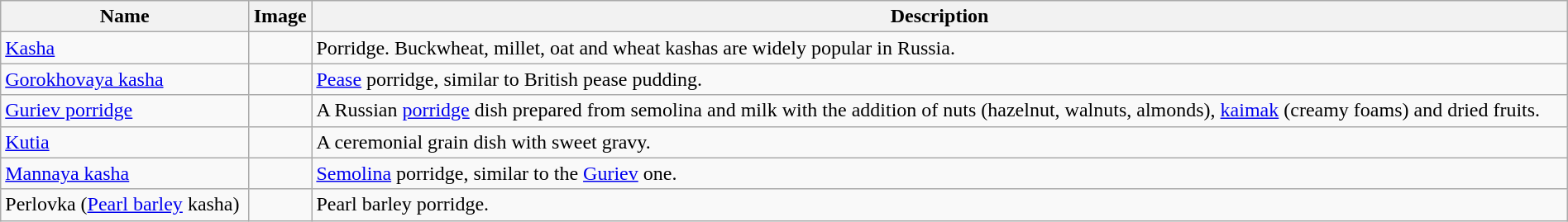<table class="wikitable sortable" style="width:100%;">
<tr>
<th>Name</th>
<th class="unsortable">Image</th>
<th>Description</th>
</tr>
<tr>
<td><a href='#'>Kasha</a></td>
<td></td>
<td>Porridge. Buckwheat, millet, oat and wheat kashas are widely popular in Russia.</td>
</tr>
<tr>
<td><a href='#'>Gorokhovaya kasha</a></td>
<td></td>
<td><a href='#'>Pease</a> porridge, similar to British pease pudding.</td>
</tr>
<tr>
<td><a href='#'>Guriev porridge</a></td>
<td></td>
<td>A Russian <a href='#'>porridge</a> dish prepared from semolina and milk with the addition of nuts (hazelnut, walnuts, almonds), <a href='#'>kaimak</a> (creamy foams) and dried fruits.</td>
</tr>
<tr>
<td><a href='#'>Kutia</a></td>
<td></td>
<td>A ceremonial grain dish with sweet gravy.</td>
</tr>
<tr>
<td><a href='#'>Mannaya kasha</a></td>
<td></td>
<td><a href='#'>Semolina</a> porridge, similar to the <a href='#'>Guriev</a> one.</td>
</tr>
<tr>
<td>Perlovka (<a href='#'>Pearl barley</a> kasha)</td>
<td></td>
<td>Pearl barley porridge.</td>
</tr>
</table>
